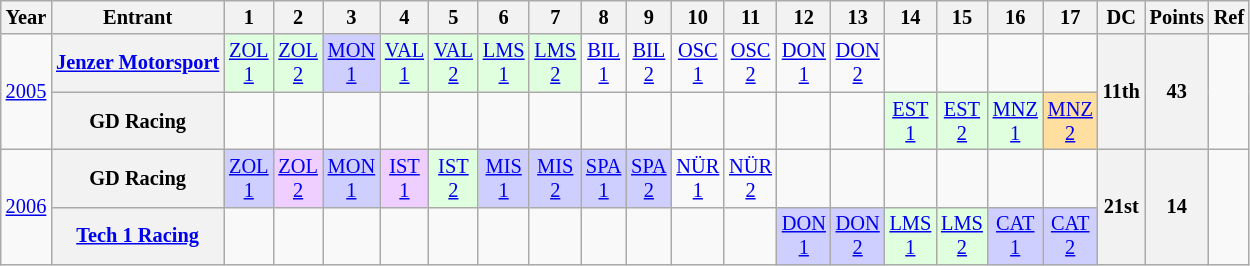<table class="wikitable" style="text-align:center; font-size:85%">
<tr>
<th>Year</th>
<th>Entrant</th>
<th>1</th>
<th>2</th>
<th>3</th>
<th>4</th>
<th>5</th>
<th>6</th>
<th>7</th>
<th>8</th>
<th>9</th>
<th>10</th>
<th>11</th>
<th>12</th>
<th>13</th>
<th>14</th>
<th>15</th>
<th>16</th>
<th>17</th>
<th>DC</th>
<th>Points</th>
<th>Ref</th>
</tr>
<tr>
<td rowspan=2><a href='#'>2005</a></td>
<th nowrap><a href='#'>Jenzer Motorsport</a></th>
<td style="background:#DFFFDF;"><a href='#'>ZOL<br>1</a><br></td>
<td style="background:#DFFFDF;"><a href='#'>ZOL<br>2</a><br></td>
<td style="background:#CFCFFF;"><a href='#'>MON<br>1</a><br></td>
<td style="background:#DFFFDF;"><a href='#'>VAL<br>1</a><br></td>
<td style="background:#DFFFDF;"><a href='#'>VAL<br>2</a><br></td>
<td style="background:#DFFFDF;"><a href='#'>LMS<br>1</a><br></td>
<td style="background:#DFFFDF;"><a href='#'>LMS<br>2</a><br></td>
<td><a href='#'>BIL<br>1</a></td>
<td><a href='#'>BIL<br>2</a></td>
<td><a href='#'>OSC<br>1</a></td>
<td><a href='#'>OSC<br>2</a></td>
<td><a href='#'>DON<br>1</a></td>
<td><a href='#'>DON<br>2</a></td>
<td></td>
<td></td>
<td></td>
<td></td>
<th rowspan=2>11th</th>
<th rowspan=2>43</th>
<td rowspan="2"></td>
</tr>
<tr>
<th nowrap>GD Racing</th>
<td></td>
<td></td>
<td></td>
<td></td>
<td></td>
<td></td>
<td></td>
<td></td>
<td></td>
<td></td>
<td></td>
<td></td>
<td></td>
<td style="background:#DFFFDF;"><a href='#'>EST<br>1</a><br></td>
<td style="background:#DFFFDF;"><a href='#'>EST<br>2</a><br></td>
<td style="background:#DFFFDF;"><a href='#'>MNZ<br>1</a><br></td>
<td style="background:#FFDF9F;"><a href='#'>MNZ<br>2</a><br></td>
</tr>
<tr>
<td rowspan=2><a href='#'>2006</a></td>
<th nowrap>GD Racing</th>
<td style="background:#CFCFFF;"><a href='#'>ZOL<br>1</a><br></td>
<td style="background:#EFCFFF;"><a href='#'>ZOL<br>2</a><br></td>
<td style="background:#CFCFFF;"><a href='#'>MON<br>1</a><br></td>
<td style="background:#EFCFFF;"><a href='#'>IST<br>1</a><br></td>
<td style="background:#DFFFDF;"><a href='#'>IST<br>2</a><br></td>
<td style="background:#CFCFFF;"><a href='#'>MIS<br>1</a><br></td>
<td style="background:#CFCFFF;"><a href='#'>MIS<br>2</a><br></td>
<td style="background:#CFCFFF;"><a href='#'>SPA<br>1</a><br></td>
<td style="background:#CFCFFF;"><a href='#'>SPA<br>2</a><br></td>
<td><a href='#'>NÜR<br>1</a></td>
<td><a href='#'>NÜR<br>2</a></td>
<td></td>
<td></td>
<td></td>
<td></td>
<td></td>
<td></td>
<th rowspan=2>21st</th>
<th rowspan=2>14</th>
<td rowspan="2"></td>
</tr>
<tr>
<th nowrap><a href='#'>Tech 1 Racing</a></th>
<td></td>
<td></td>
<td></td>
<td></td>
<td></td>
<td></td>
<td></td>
<td></td>
<td></td>
<td></td>
<td></td>
<td style="background:#CFCFFF;"><a href='#'>DON<br>1</a><br></td>
<td style="background:#CFCFFF;"><a href='#'>DON<br>2</a><br></td>
<td style="background:#DFFFDF;"><a href='#'>LMS<br>1</a><br></td>
<td style="background:#DFFFDF;"><a href='#'>LMS<br>2</a><br></td>
<td style="background:#CFCFFF;"><a href='#'>CAT<br>1</a><br></td>
<td style="background:#CFCFFF;"><a href='#'>CAT<br>2</a><br></td>
</tr>
</table>
